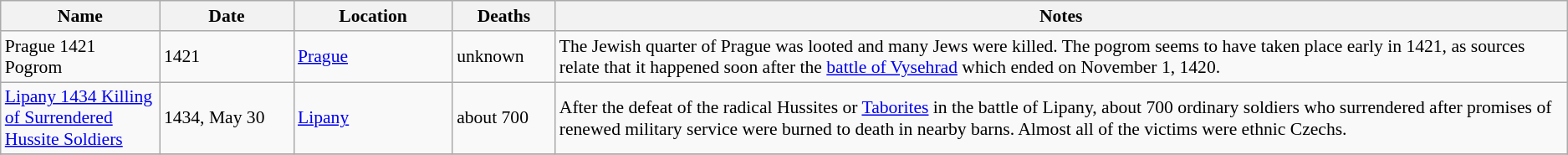<table class="sortable wikitable" style="font-size:90%;">
<tr>
<th style="width:120px;">Name</th>
<th style="width:100px;">Date</th>
<th style="width:120px;">Location</th>
<th style="width:75px;">Deaths</th>
<th class="unsortable">Notes</th>
</tr>
<tr>
<td>Prague 1421 Pogrom</td>
<td>1421</td>
<td><a href='#'>Prague</a></td>
<td>unknown</td>
<td>The Jewish quarter of Prague was looted and many Jews were killed. The pogrom seems to have taken place early in 1421, as sources relate that it happened soon after the <a href='#'>battle of Vysehrad</a> which ended on November 1, 1420.</td>
</tr>
<tr>
<td><a href='#'>Lipany 1434 Killing of Surrendered Hussite Soldiers</a></td>
<td>1434, May 30</td>
<td><a href='#'>Lipany</a></td>
<td>about 700</td>
<td>After the defeat of the radical Hussites or <a href='#'>Taborites</a> in the battle of Lipany, about 700 ordinary soldiers who surrendered after promises of renewed military service were burned to death in nearby barns. Almost all of the victims were ethnic Czechs.</td>
</tr>
<tr>
</tr>
</table>
